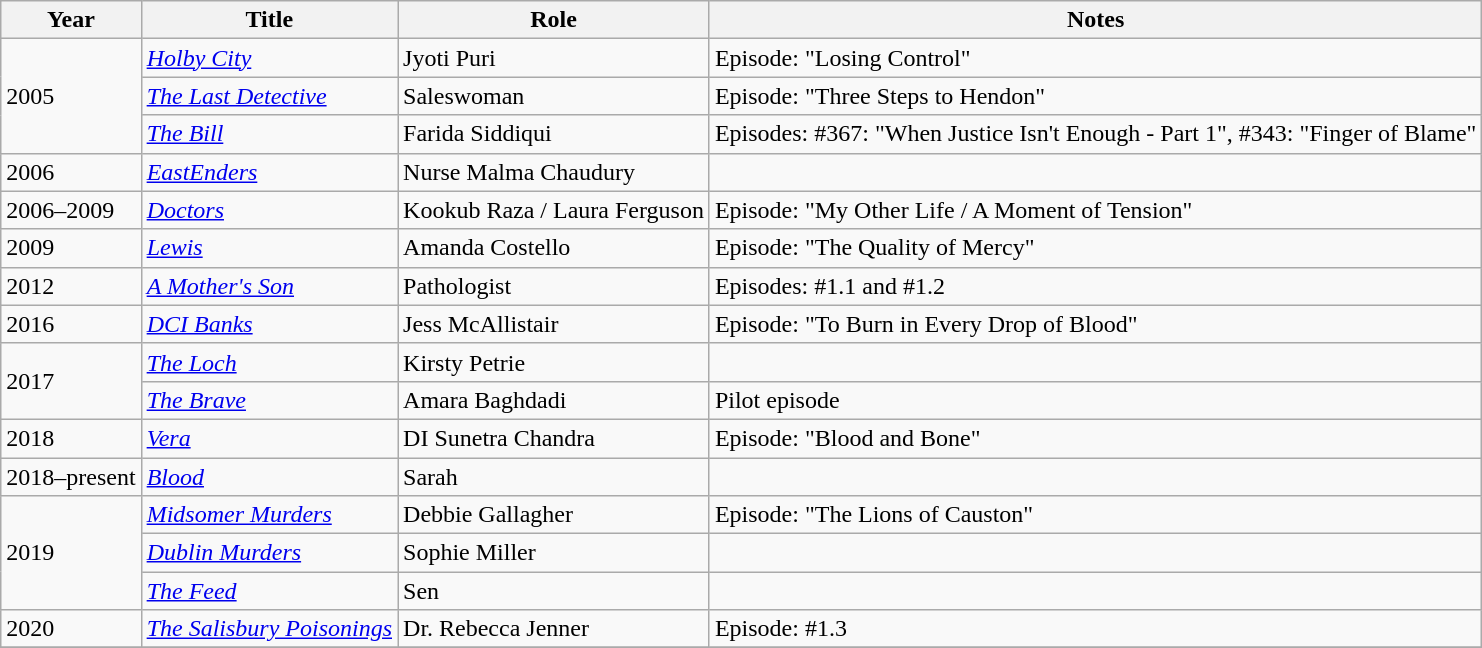<table class="wikitable sortable">
<tr>
<th>Year</th>
<th>Title</th>
<th>Role</th>
<th class="unsortable">Notes</th>
</tr>
<tr>
<td rowspan="3">2005</td>
<td><em><a href='#'>Holby City</a></em></td>
<td>Jyoti Puri</td>
<td>Episode: "Losing Control"</td>
</tr>
<tr>
<td><em><a href='#'>The Last Detective</a></em></td>
<td>Saleswoman</td>
<td>Episode: "Three Steps to Hendon"</td>
</tr>
<tr>
<td><em><a href='#'>The Bill</a></em></td>
<td>Farida Siddiqui</td>
<td>Episodes: #367: "When Justice Isn't Enough - Part 1", #343: "Finger of Blame"</td>
</tr>
<tr>
<td>2006</td>
<td><em><a href='#'>EastEnders</a></em></td>
<td>Nurse Malma Chaudury</td>
<td></td>
</tr>
<tr>
<td>2006–2009</td>
<td><em><a href='#'>Doctors</a></em></td>
<td>Kookub Raza / Laura Ferguson</td>
<td>Episode: "My Other Life / A Moment of Tension"</td>
</tr>
<tr>
<td>2009</td>
<td><em><a href='#'>Lewis</a></em></td>
<td>Amanda Costello</td>
<td>Episode: "The Quality of Mercy"</td>
</tr>
<tr>
<td>2012</td>
<td><em><a href='#'>A Mother's Son</a></em></td>
<td>Pathologist</td>
<td>Episodes: #1.1 and #1.2</td>
</tr>
<tr>
<td>2016</td>
<td><em><a href='#'>DCI Banks</a></em></td>
<td>Jess McAllistair</td>
<td>Episode: "To Burn in Every Drop of Blood"</td>
</tr>
<tr>
<td rowspan="2">2017</td>
<td><em><a href='#'>The Loch</a></em></td>
<td>Kirsty Petrie</td>
<td></td>
</tr>
<tr>
<td><em><a href='#'>The Brave</a></em></td>
<td>Amara Baghdadi</td>
<td>Pilot episode</td>
</tr>
<tr>
<td>2018</td>
<td><em><a href='#'>Vera</a></em></td>
<td>DI Sunetra Chandra</td>
<td>Episode: "Blood and Bone"</td>
</tr>
<tr>
<td>2018–present</td>
<td><em><a href='#'>Blood</a></em></td>
<td>Sarah</td>
<td></td>
</tr>
<tr>
<td rowspan="3">2019</td>
<td><em><a href='#'>Midsomer Murders</a></em></td>
<td>Debbie Gallagher</td>
<td>Episode: "The Lions of Causton"</td>
</tr>
<tr>
<td><em><a href='#'>Dublin Murders</a></em></td>
<td>Sophie Miller</td>
<td></td>
</tr>
<tr>
<td><em><a href='#'>The Feed</a></em></td>
<td>Sen</td>
<td></td>
</tr>
<tr>
<td>2020</td>
<td><em><a href='#'>The Salisbury Poisonings</a></em></td>
<td>Dr. Rebecca Jenner</td>
<td>Episode: #1.3</td>
</tr>
<tr>
</tr>
</table>
